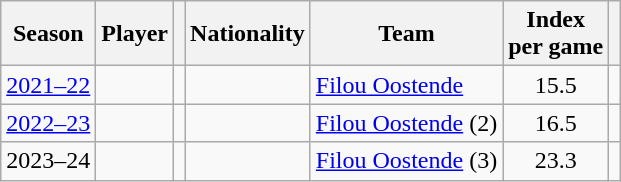<table class="wikitable plainrowheaders sortable" summary="Year (sortable), Player (sortable), Position (sortable), Nationality (sortable) and Team (sortable)">
<tr>
<th scope="col">Season</th>
<th scope="col">Player</th>
<th scope="col"></th>
<th scope="col">Nationality</th>
<th scope="col">Team</th>
<th scope="col">Index<br>per game</th>
<th scope="col"></th>
</tr>
<tr>
<td align=center><a href='#'>2021–22</a></td>
<td></td>
<td align=center></td>
<td></td>
<td><a href='#'>Filou Oostende</a></td>
<td align=center>15.5</td>
<td align=center></td>
</tr>
<tr>
<td align=center><a href='#'>2022–23</a></td>
<td></td>
<td align=center></td>
<td></td>
<td><a href='#'>Filou Oostende</a> (2)</td>
<td align=center>16.5</td>
<td align=center></td>
</tr>
<tr>
<td align=center>2023–24</td>
<td></td>
<td align=center></td>
<td></td>
<td><a href='#'>Filou Oostende</a> (3)</td>
<td align=center>23.3</td>
<td align=center></td>
</tr>
</table>
